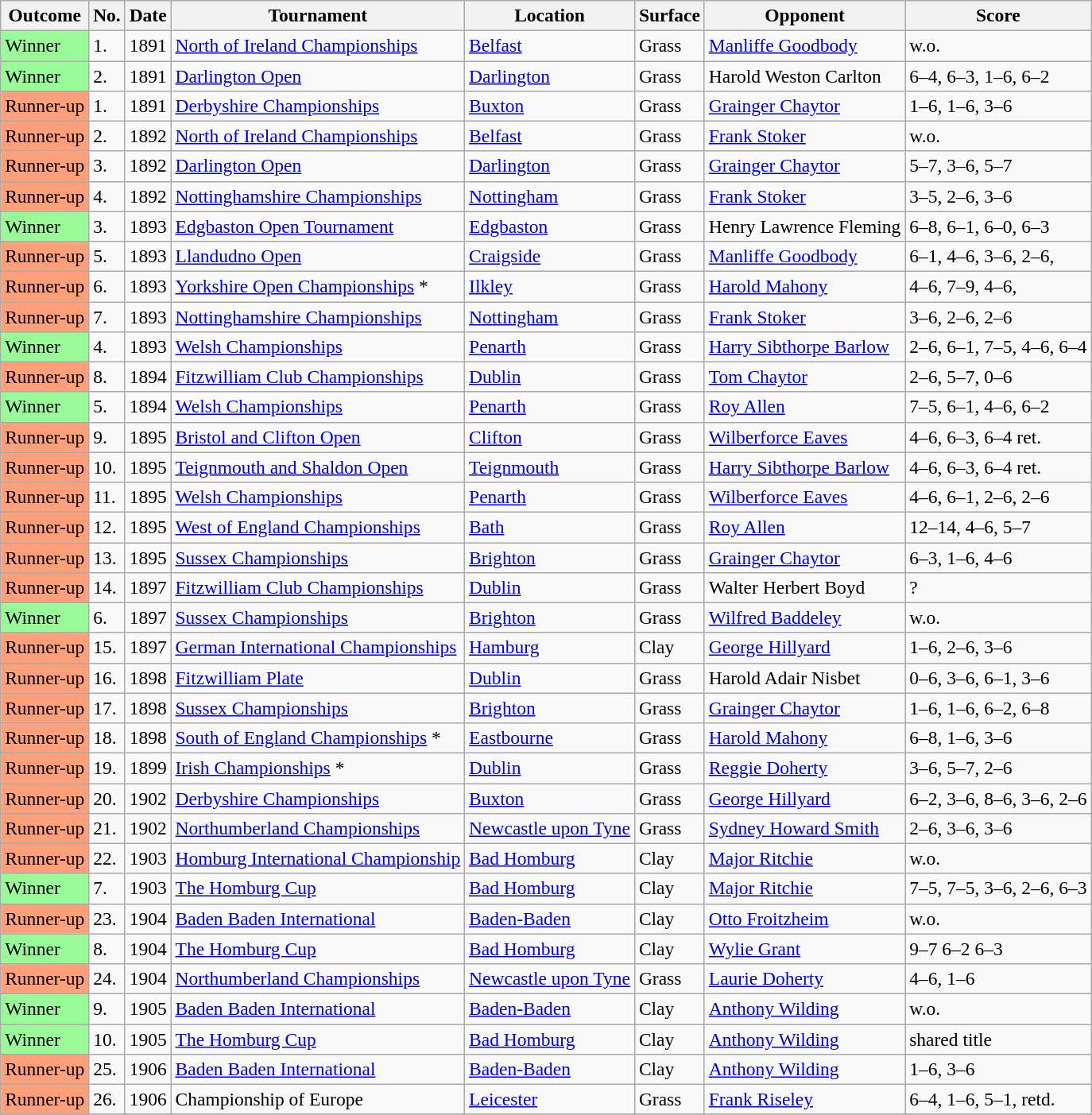<table class="wikitable" style="font-size:98%">
<tr>
<th>Outcome</th>
<th>No.</th>
<th>Date</th>
<th>Tournament</th>
<th>Location</th>
<th>Surface</th>
<th>Opponent</th>
<th>Score</th>
</tr>
<tr>
<td style="background:#98fb98;">Winner</td>
<td>1.</td>
<td>1891</td>
<td><a href='#'>North of Ireland Championships</a></td>
<td><a href='#'>Belfast</a></td>
<td>Grass</td>
<td> <a href='#'>Manliffe Goodbody</a></td>
<td>w.o.</td>
</tr>
<tr>
<td style="background:#98fb98;">Winner</td>
<td>2.</td>
<td>1891</td>
<td><a href='#'>Darlington Open</a></td>
<td><a href='#'>Darlington</a></td>
<td>Grass</td>
<td> Harold Weston Carlton</td>
<td>6–4, 6–3, 1–6, 6–2</td>
</tr>
<tr>
<td bgcolor="FFA07A">Runner-up</td>
<td>1.</td>
<td>1891</td>
<td><a href='#'>Derbyshire Championships</a></td>
<td><a href='#'>Buxton</a></td>
<td>Grass</td>
<td> <a href='#'>Grainger Chaytor</a></td>
<td>1–6, 1–6, 3–6</td>
</tr>
<tr>
<td bgcolor="FFA07A">Runner-up</td>
<td>2.</td>
<td>1892</td>
<td><a href='#'>North of Ireland Championships</a></td>
<td><a href='#'>Belfast</a></td>
<td>Grass</td>
<td> <a href='#'>Frank Stoker</a></td>
<td>w.o.</td>
</tr>
<tr>
<td bgcolor="FFA07A">Runner-up</td>
<td>3.</td>
<td>1892</td>
<td><a href='#'>Darlington Open</a></td>
<td><a href='#'>Darlington</a></td>
<td>Grass</td>
<td> <a href='#'>Grainger Chaytor</a></td>
<td>5–7, 3–6, 5–7</td>
</tr>
<tr>
<td bgcolor="FFA07A">Runner-up</td>
<td>4.</td>
<td>1892</td>
<td><a href='#'>Nottinghamshire Championships</a></td>
<td><a href='#'>Nottingham</a></td>
<td>Grass</td>
<td> <a href='#'>Frank Stoker</a></td>
<td>3–5, 2–6, 3–6</td>
</tr>
<tr>
<td style="background:#98fb98;">Winner</td>
<td>3.</td>
<td>1893</td>
<td><a href='#'>Edgbaston Open Tournament</a></td>
<td><a href='#'>Edgbaston</a></td>
<td>Grass</td>
<td> Henry Lawrence Fleming</td>
<td>6–8, 6–1, 6–0, 6–3</td>
</tr>
<tr>
<td bgcolor="FFA07A">Runner-up</td>
<td>5.</td>
<td>1893</td>
<td><a href='#'>Llandudno Open</a></td>
<td><a href='#'>Craigside</a></td>
<td>Grass</td>
<td> <a href='#'>Manliffe Goodbody</a></td>
<td>6–1, 4–6, 3–6, 2–6,</td>
</tr>
<tr>
<td bgcolor="FFA07A">Runner-up</td>
<td>6.</td>
<td>1893</td>
<td><a href='#'>Yorkshire Open Championships</a> *</td>
<td><a href='#'>Ilkley</a></td>
<td>Grass</td>
<td> <a href='#'>Harold Mahony</a></td>
<td>4–6, 7–9, 4–6,</td>
</tr>
<tr>
<td bgcolor="FFA07A">Runner-up</td>
<td>7.</td>
<td>1893</td>
<td><a href='#'>Nottinghamshire Championships</a></td>
<td><a href='#'>Nottingham</a></td>
<td>Grass</td>
<td> <a href='#'>Frank Stoker</a></td>
<td>3–6, 2–6, 2–6</td>
</tr>
<tr>
<td style="background:#98fb98;">Winner</td>
<td>4.</td>
<td>1893</td>
<td><a href='#'>Welsh Championships</a></td>
<td><a href='#'>Penarth</a></td>
<td>Grass</td>
<td> <a href='#'>Harry Sibthorpe Barlow</a></td>
<td>2–6, 6–1, 7–5, 4–6, 6–4</td>
</tr>
<tr>
<td bgcolor="FFA07A">Runner-up</td>
<td>8.</td>
<td>1894</td>
<td><a href='#'>Fitzwilliam Club Championships</a></td>
<td><a href='#'>Dublin</a></td>
<td>Grass</td>
<td> <a href='#'>Tom Chaytor</a></td>
<td>2–6, 5–7, 0–6</td>
</tr>
<tr>
<td style="background:#98fb98;">Winner</td>
<td>5.</td>
<td>1894</td>
<td><a href='#'>Welsh Championships</a></td>
<td><a href='#'>Penarth</a></td>
<td>Grass</td>
<td> <a href='#'>Roy Allen</a></td>
<td>7–5, 6–1, 4–6, 6–2</td>
</tr>
<tr>
<td bgcolor="FFA07A">Runner-up</td>
<td>9.</td>
<td>1895</td>
<td><a href='#'>Bristol and Clifton Open</a></td>
<td><a href='#'>Clifton</a></td>
<td>Grass</td>
<td> <a href='#'>Wilberforce Eaves</a></td>
<td>4–6, 6–3, 6–4 ret.</td>
</tr>
<tr>
<td bgcolor="FFA07A">Runner-up</td>
<td>10.</td>
<td>1895</td>
<td><a href='#'>Teignmouth and Shaldon Open</a></td>
<td><a href='#'>Teignmouth</a></td>
<td>Grass</td>
<td> <a href='#'>Harry Sibthorpe Barlow</a></td>
<td>4–6, 6–3, 6–4 ret.</td>
</tr>
<tr>
<td bgcolor="FFA07A">Runner-up</td>
<td>11.</td>
<td>1895</td>
<td><a href='#'>Welsh Championships</a></td>
<td><a href='#'>Penarth</a></td>
<td>Grass</td>
<td> <a href='#'>Wilberforce Eaves</a></td>
<td>4–6, 6–1, 2–6, 2–6</td>
</tr>
<tr>
<td bgcolor="FFA07A">Runner-up</td>
<td>12.</td>
<td>1895</td>
<td><a href='#'>West of England Championships</a></td>
<td><a href='#'>Bath</a></td>
<td>Grass</td>
<td> <a href='#'>Roy Allen</a></td>
<td>12–14, 4–6, 5–7</td>
</tr>
<tr>
<td bgcolor="FFA07A">Runner-up</td>
<td>13.</td>
<td>1895</td>
<td><a href='#'>Sussex Championships</a></td>
<td><a href='#'>Brighton</a></td>
<td>Grass</td>
<td> <a href='#'>Grainger Chaytor</a></td>
<td>6–3, 1–6, 4–6</td>
</tr>
<tr>
<td bgcolor="FFA07A">Runner-up</td>
<td>14.</td>
<td>1897</td>
<td><a href='#'>Fitzwilliam Club Championships</a></td>
<td><a href='#'>Dublin</a></td>
<td>Grass</td>
<td> Walter Herbert Boyd</td>
<td>?</td>
</tr>
<tr>
<td style="background:#98fb98;">Winner</td>
<td>6.</td>
<td>1897</td>
<td><a href='#'>Sussex Championships</a></td>
<td><a href='#'>Brighton</a></td>
<td>Grass</td>
<td> <a href='#'>Wilfred Baddeley</a></td>
<td>w.o.</td>
</tr>
<tr>
<td bgcolor="FFA07A">Runner-up</td>
<td>15.</td>
<td>1897</td>
<td><a href='#'>German International Championships</a></td>
<td><a href='#'>Hamburg</a></td>
<td>Clay</td>
<td> <a href='#'>George Hillyard</a></td>
<td>1–6, 2–6, 3–6</td>
</tr>
<tr>
<td bgcolor="FFA07A">Runner-up</td>
<td>16.</td>
<td>1898</td>
<td><a href='#'>Fitzwilliam Plate</a></td>
<td><a href='#'>Dublin</a></td>
<td>Grass</td>
<td> Harold Adair Nisbet</td>
<td>0–6, 3–6, 6–1, 3–6</td>
</tr>
<tr>
<td bgcolor="FFA07A">Runner-up</td>
<td>17.</td>
<td>1898</td>
<td><a href='#'>Sussex Championships</a></td>
<td><a href='#'>Brighton</a></td>
<td>Grass</td>
<td> <a href='#'>Grainger Chaytor</a></td>
<td>1–6, 1–6, 6–2, 6–8</td>
</tr>
<tr>
<td bgcolor="FFA07A">Runner-up</td>
<td>18.</td>
<td>1898</td>
<td><a href='#'>South of England Championships</a> *</td>
<td><a href='#'>Eastbourne</a></td>
<td>Grass</td>
<td> <a href='#'>Harold Mahony</a></td>
<td>6–8, 1–6, 3–6</td>
</tr>
<tr>
<td bgcolor="FFA07A">Runner-up</td>
<td>19.</td>
<td>1899</td>
<td><a href='#'>Irish Championships</a> *</td>
<td><a href='#'>Dublin</a></td>
<td>Grass</td>
<td> <a href='#'>Reggie Doherty</a></td>
<td>3–6, 5–7, 2–6</td>
</tr>
<tr>
<td bgcolor="FFA07A">Runner-up</td>
<td>20.</td>
<td>1902</td>
<td><a href='#'>Derbyshire Championships</a></td>
<td><a href='#'>Buxton</a></td>
<td>Grass</td>
<td> <a href='#'>George Hillyard</a></td>
<td>6–2, 3–6, 8–6, 3–6, 2–6</td>
</tr>
<tr>
<td bgcolor="FFA07A">Runner-up</td>
<td>21.</td>
<td>1902</td>
<td><a href='#'>Northumberland Championships</a></td>
<td><a href='#'>Newcastle upon Tyne</a></td>
<td>Grass</td>
<td> <a href='#'>Sydney Howard Smith</a></td>
<td>2–6, 3–6, 3–6</td>
</tr>
<tr>
<td bgcolor="FFA07A">Runner-up</td>
<td>22.</td>
<td>1903</td>
<td><a href='#'>Homburg International Championship</a></td>
<td><a href='#'>Bad Homburg</a></td>
<td>Clay</td>
<td> <a href='#'>Major Ritchie</a></td>
<td>w.o.</td>
</tr>
<tr>
<td style="background:#98fb98;">Winner</td>
<td>7.</td>
<td>1903</td>
<td><a href='#'>The Homburg Cup</a></td>
<td><a href='#'>Bad Homburg</a></td>
<td>Clay</td>
<td> <a href='#'>Major Ritchie</a></td>
<td>7–5, 7–5, 3–6, 2–6, 6–3</td>
</tr>
<tr>
<td bgcolor="FFA07A">Runner-up</td>
<td>23.</td>
<td>1904</td>
<td><a href='#'>Baden Baden International</a></td>
<td><a href='#'>Baden-Baden</a></td>
<td>Clay</td>
<td> <a href='#'>Otto Froitzheim</a></td>
<td>w.o.</td>
</tr>
<tr>
<td style="background:#98fb98;">Winner</td>
<td>8.</td>
<td>1904</td>
<td><a href='#'>The Homburg Cup</a></td>
<td><a href='#'>Bad Homburg</a></td>
<td>Clay</td>
<td> <a href='#'>Wylie Grant</a></td>
<td>9–7 6–2 6–3</td>
</tr>
<tr>
<td bgcolor="FFA07A">Runner-up</td>
<td>24.</td>
<td>1904</td>
<td><a href='#'>Northumberland Championships</a></td>
<td><a href='#'>Newcastle upon Tyne</a></td>
<td>Grass</td>
<td> <a href='#'>Laurie Doherty</a></td>
<td>4–6, 1–6</td>
</tr>
<tr>
<td style="background:#98fb98;">Winner</td>
<td>9.</td>
<td>1905</td>
<td><a href='#'>Baden Baden International</a></td>
<td><a href='#'>Baden-Baden</a></td>
<td>Clay</td>
<td> <a href='#'>Anthony Wilding</a></td>
<td>w.o.</td>
</tr>
<tr>
<td style="background:#98fb98;">Winner</td>
<td>10.</td>
<td>1905</td>
<td><a href='#'>The Homburg Cup</a></td>
<td><a href='#'>Bad Homburg</a></td>
<td>Clay</td>
<td> <a href='#'>Anthony Wilding</a></td>
<td>shared title</td>
</tr>
<tr>
<td bgcolor="FFA07A">Runner-up</td>
<td>25.</td>
<td>1906</td>
<td><a href='#'>Baden Baden International</a></td>
<td><a href='#'>Baden-Baden</a></td>
<td>Clay</td>
<td> <a href='#'>Anthony Wilding</a></td>
<td>1–6, 3–6</td>
</tr>
<tr>
<td bgcolor="FFA07A">Runner-up</td>
<td>26.</td>
<td>1906</td>
<td>Championship of Europe</td>
<td><a href='#'>Leicester</a></td>
<td>Grass</td>
<td> <a href='#'>Frank Riseley</a></td>
<td>6–4, 1–6, 5–1, retd.</td>
</tr>
<tr>
</tr>
</table>
